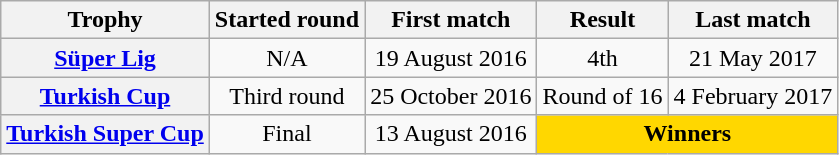<table class="wikitable">
<tr>
<th>Trophy</th>
<th>Started round</th>
<th>First match</th>
<th>Result</th>
<th>Last match</th>
</tr>
<tr>
<th><a href='#'>Süper Lig</a></th>
<td style="text-align:center;">N/A</td>
<td style="text-align:center;">19 August 2016</td>
<td style="text-align:center;">4th</td>
<td style="text-align:center;">21 May 2017</td>
</tr>
<tr>
<th><a href='#'>Turkish Cup</a></th>
<td style="text-align:center;">Third round</td>
<td style="text-align:center;">25 October 2016</td>
<td style="text-align:center;">Round of 16</td>
<td style="text-align:center;">4 February 2017</td>
</tr>
<tr>
<th><a href='#'>Turkish Super Cup</a></th>
<td style="text-align:center;">Final</td>
<td style="text-align:center;">13 August 2016</td>
<td colspan="2"  style="text-align:center; background:gold;"><strong>Winners</strong></td>
</tr>
</table>
